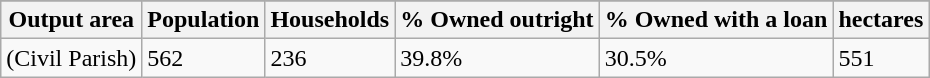<table class="wikitable">
<tr>
</tr>
<tr>
<th>Output area</th>
<th>Population</th>
<th>Households</th>
<th>% Owned outright</th>
<th>% Owned with a loan</th>
<th>hectares</th>
</tr>
<tr>
<td>(Civil Parish)</td>
<td>562</td>
<td>236</td>
<td>39.8%</td>
<td>30.5%</td>
<td>551</td>
</tr>
</table>
